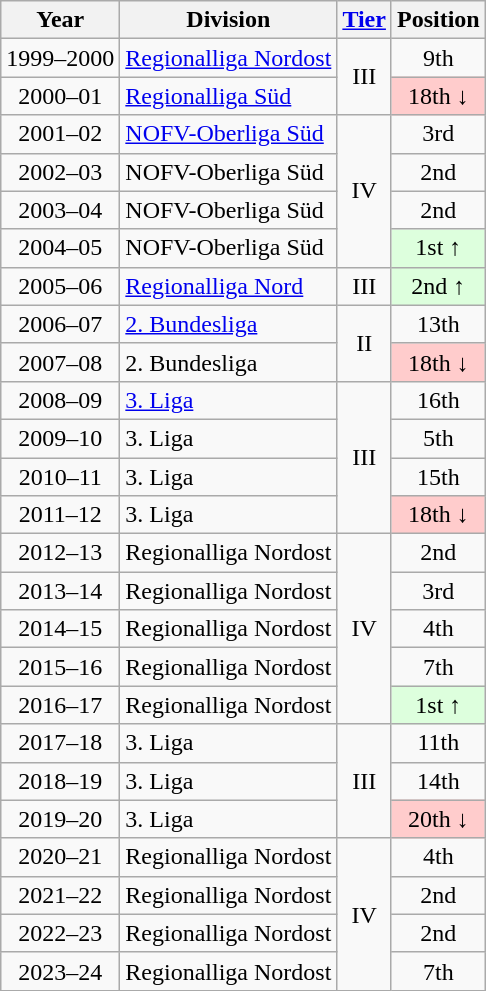<table class="wikitable">
<tr>
<th>Year</th>
<th>Division</th>
<th><a href='#'>Tier</a></th>
<th>Position</th>
</tr>
<tr style="text-align:center;">
<td>1999–2000</td>
<td style="text-align:left;"><a href='#'>Regionalliga Nordost</a></td>
<td rowspan=2>III</td>
<td>9th</td>
</tr>
<tr style="text-align:center;">
<td>2000–01</td>
<td style="text-align:left;"><a href='#'>Regionalliga Süd</a></td>
<td style="background:#ffcccc">18th ↓</td>
</tr>
<tr style="text-align:center;">
<td>2001–02</td>
<td style="text-align:left;"><a href='#'>NOFV-Oberliga Süd</a></td>
<td rowspan=4>IV</td>
<td>3rd</td>
</tr>
<tr style="text-align:center;">
<td>2002–03</td>
<td style="text-align:left;">NOFV-Oberliga Süd</td>
<td>2nd</td>
</tr>
<tr style="text-align:center;">
<td>2003–04</td>
<td style="text-align:left;">NOFV-Oberliga Süd</td>
<td>2nd</td>
</tr>
<tr style="text-align:center;">
<td>2004–05</td>
<td style="text-align:left;">NOFV-Oberliga Süd</td>
<td style="background:#ddffdd">1st ↑</td>
</tr>
<tr style="text-align:center;">
<td>2005–06</td>
<td style="text-align:left;"><a href='#'>Regionalliga Nord</a></td>
<td>III</td>
<td style="background:#ddffdd">2nd ↑</td>
</tr>
<tr style="text-align:center;">
<td>2006–07</td>
<td style="text-align:left;"><a href='#'>2. Bundesliga</a></td>
<td rowspan=2>II</td>
<td>13th</td>
</tr>
<tr style="text-align:center;">
<td>2007–08</td>
<td style="text-align:left;">2. Bundesliga</td>
<td style="background:#ffcccc">18th ↓</td>
</tr>
<tr style="text-align:center;">
<td>2008–09</td>
<td style="text-align:left;"><a href='#'>3. Liga</a></td>
<td rowspan=4>III</td>
<td>16th</td>
</tr>
<tr style="text-align:center;">
<td>2009–10</td>
<td style="text-align:left;">3. Liga</td>
<td>5th</td>
</tr>
<tr style="text-align:center;">
<td>2010–11</td>
<td style="text-align:left;">3. Liga</td>
<td>15th</td>
</tr>
<tr style="text-align:center;">
<td>2011–12</td>
<td style="text-align:left;">3. Liga</td>
<td style="background:#ffcccc">18th ↓</td>
</tr>
<tr style="text-align:center;">
<td>2012–13</td>
<td style="text-align:left;">Regionalliga Nordost</td>
<td rowspan=5>IV</td>
<td>2nd</td>
</tr>
<tr style="text-align:center;">
<td>2013–14</td>
<td style="text-align:left;">Regionalliga Nordost</td>
<td>3rd</td>
</tr>
<tr style="text-align:center;">
<td>2014–15</td>
<td style="text-align:left;">Regionalliga Nordost</td>
<td>4th</td>
</tr>
<tr style="text-align:center;">
<td>2015–16</td>
<td style="text-align:left;">Regionalliga Nordost</td>
<td>7th</td>
</tr>
<tr style="text-align:center;">
<td>2016–17</td>
<td style="text-align:left;">Regionalliga Nordost</td>
<td style="background:#ddffdd">1st ↑</td>
</tr>
<tr style="text-align:center;">
<td>2017–18</td>
<td style="text-align:left;">3. Liga</td>
<td rowspan=3>III</td>
<td>11th</td>
</tr>
<tr style="text-align:center;">
<td>2018–19</td>
<td style="text-align:left;">3. Liga</td>
<td>14th</td>
</tr>
<tr style="text-align:center;">
<td>2019–20</td>
<td style="text-align:left;">3. Liga</td>
<td style="background:#ffcccc">20th ↓</td>
</tr>
<tr style="text-align:center;">
<td>2020–21</td>
<td style="text-align:left;">Regionalliga Nordost</td>
<td rowspan="4">IV</td>
<td>4th</td>
</tr>
<tr style="text-align:center;">
<td>2021–22</td>
<td style="text-align:left;">Regionalliga Nordost</td>
<td>2nd</td>
</tr>
<tr style="text-align:center;">
<td>2022–23</td>
<td>Regionalliga Nordost</td>
<td>2nd</td>
</tr>
<tr style="text-align:center;">
<td>2023–24</td>
<td>Regionalliga Nordost</td>
<td>7th</td>
</tr>
</table>
